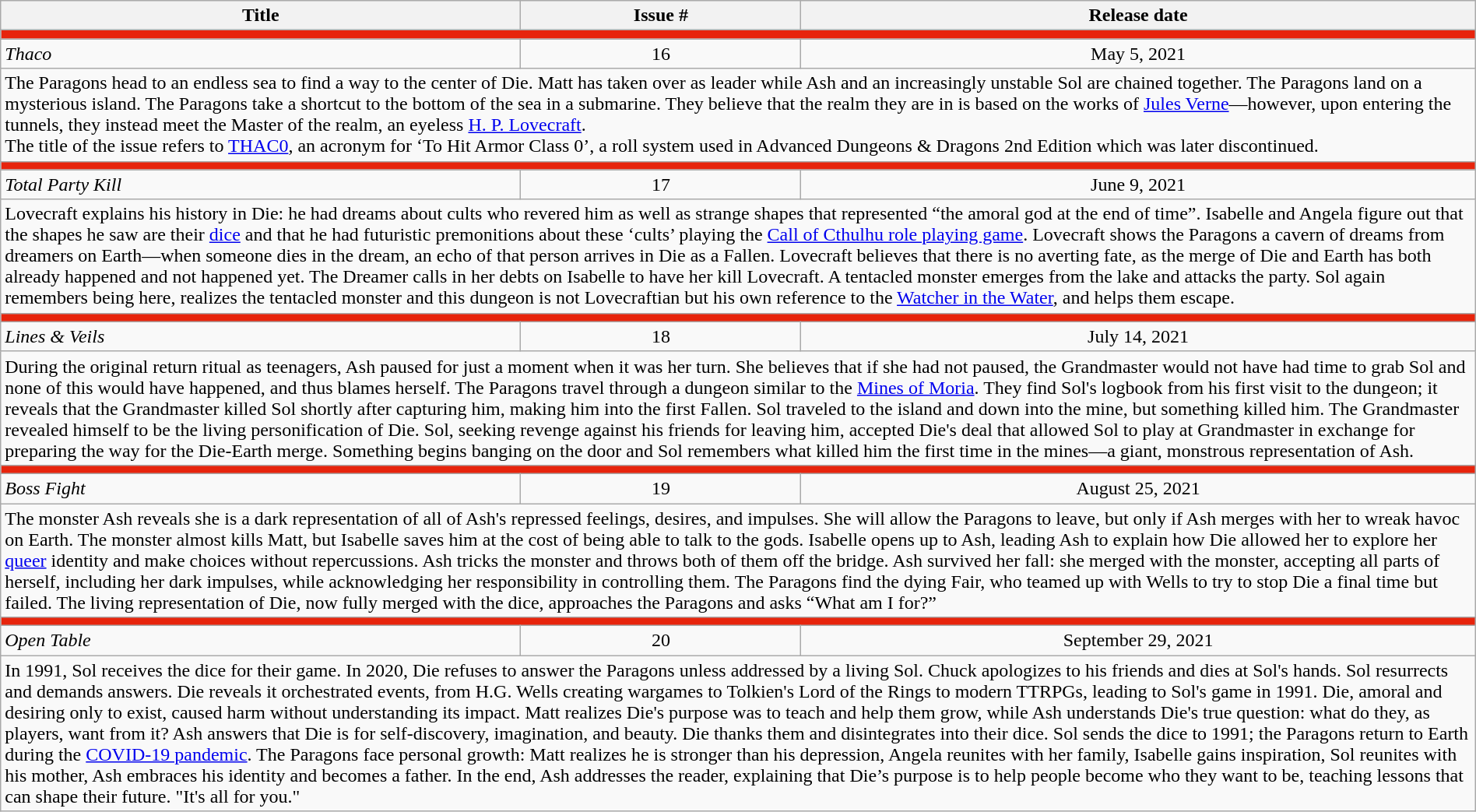<table class="wikitable" style="width:100%;">
<tr>
<th>Title</th>
<th>Issue #</th>
<th>Release date</th>
</tr>
<tr>
<td colspan="6" style="background:#E7240C;"></td>
</tr>
<tr>
<td><em>Thaco</em></td>
<td style="text-align:center;">16</td>
<td style="text-align:center;">May 5, 2021</td>
</tr>
<tr>
<td colspan="6">The Paragons head to an endless sea to find a way to the center of Die. Matt has taken over as leader while Ash and an increasingly unstable Sol are chained together. The Paragons land on a mysterious island. The Paragons take a shortcut to the bottom of the sea in a submarine. They believe that the realm they are in is based on the works of <a href='#'>Jules Verne</a>—however, upon entering the tunnels, they instead meet the Master of the realm, an eyeless <a href='#'>H. P. Lovecraft</a>.<br>The title of the issue refers to <a href='#'>THAC0</a>, an acronym for ‘To Hit Armor Class 0’, a roll system used in Advanced Dungeons & Dragons 2nd Edition which was later discontinued.</td>
</tr>
<tr>
<td colspan="6" style="background:#E7240C;"></td>
</tr>
<tr>
<td><em>Total Party Kill</em></td>
<td style="text-align:center;">17</td>
<td style="text-align:center;">June 9, 2021</td>
</tr>
<tr>
<td colspan="6">Lovecraft explains his history in Die: he had dreams about cults who revered him as well as strange shapes that represented “the amoral god at the end of time”. Isabelle and Angela figure out that the shapes he saw are their <a href='#'>dice</a> and that he had futuristic premonitions about these ‘cults’ playing the <a href='#'>Call of Cthulhu role playing game</a>. Lovecraft shows the Paragons a cavern of dreams from dreamers on Earth—when someone dies in the dream, an echo of that person arrives in Die as a Fallen. Lovecraft believes that there is no averting fate, as the merge of Die and Earth has both already happened and not happened yet. The Dreamer calls in her debts on Isabelle to have her kill Lovecraft. A tentacled monster emerges from the lake and attacks the party. Sol again remembers being here, realizes the tentacled monster and this dungeon is not Lovecraftian but his own reference to the <a href='#'>Watcher in the Water</a>, and helps them escape.</td>
</tr>
<tr>
<td colspan="6" style="background:#E7240C;"></td>
</tr>
<tr>
<td><em>Lines & Veils</em></td>
<td style="text-align:center;">18</td>
<td style="text-align:center;">July 14, 2021</td>
</tr>
<tr>
<td colspan="6">During the original return ritual as teenagers, Ash paused for just a moment when it was her turn. She believes that if she had not paused, the Grandmaster would not have had time to grab Sol and none of this would have happened, and thus blames herself. The Paragons travel through a dungeon similar to the <a href='#'>Mines of Moria</a>. They find Sol's logbook from his first visit to the dungeon; it reveals that the Grandmaster killed Sol shortly after capturing him, making him into the first Fallen. Sol traveled to the island and down into the mine, but something killed him. The Grandmaster revealed himself to be the living personification of Die. Sol, seeking revenge against his friends for leaving him, accepted Die's deal that allowed Sol to play at Grandmaster in exchange for preparing the way for the Die-Earth merge. Something begins banging on the door and Sol remembers what killed him the first time in the mines—a giant, monstrous representation of Ash.</td>
</tr>
<tr>
<td colspan="6" style="background:#E7240C;"></td>
</tr>
<tr>
<td><em>Boss Fight</em></td>
<td style="text-align:center;">19</td>
<td style="text-align:center;">August 25, 2021</td>
</tr>
<tr>
<td colspan="6">The monster Ash reveals she is a dark representation of all of Ash's repressed feelings, desires, and impulses. She will allow the Paragons to leave, but only if Ash merges with her to wreak havoc on Earth. The monster almost kills Matt, but Isabelle saves him at the cost of being able to talk to the gods. Isabelle opens up to Ash, leading Ash to explain how Die allowed her to explore her <a href='#'>queer</a> identity and make choices without repercussions. Ash tricks the monster and throws both of them off the bridge. Ash survived her fall: she merged with the monster, accepting all parts of herself, including her dark impulses, while acknowledging her responsibility in controlling them. The Paragons find the dying Fair, who teamed up with Wells to try to stop Die a final time but failed. The living representation of Die, now fully merged with the dice, approaches the Paragons and asks “What am I for?”</td>
</tr>
<tr>
<td colspan="6" style="background:#E7240C;"></td>
</tr>
<tr>
<td><em>Open Table</em></td>
<td style="text-align:center;">20</td>
<td style="text-align:center;">September 29, 2021</td>
</tr>
<tr>
<td colspan="6">In 1991, Sol receives the dice for their game. In 2020, Die refuses to answer the Paragons unless addressed by a living Sol. Chuck apologizes to his friends and dies at Sol's hands. Sol resurrects and demands answers. Die reveals it orchestrated events, from H.G. Wells creating wargames to Tolkien's Lord of the Rings to modern TTRPGs, leading to Sol's game in 1991. Die, amoral and desiring only to exist, caused harm without understanding its impact. Matt realizes Die's purpose was to teach and help them grow, while Ash understands Die's true question: what do they, as players, want from it? Ash answers that Die is for self-discovery, imagination, and beauty. Die thanks them and disintegrates into their dice. Sol sends the dice to 1991; the Paragons return to Earth during the <a href='#'>COVID-19 pandemic</a>. The Paragons face personal growth: Matt realizes he is stronger than his depression, Angela reunites with her family, Isabelle gains inspiration, Sol reunites with his mother, Ash embraces his identity and becomes a father. In the end, Ash addresses the reader, explaining that Die’s purpose is to help people become who they want to be, teaching lessons that can shape their future. "It's all for you."</td>
</tr>
</table>
